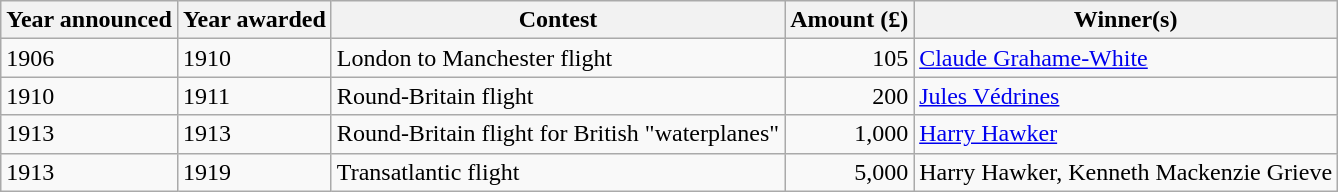<table class="wikitable sortable">
<tr>
<th>Year announced</th>
<th>Year awarded</th>
<th>Contest</th>
<th>Amount (£)</th>
<th>Winner(s)</th>
</tr>
<tr>
<td>1906</td>
<td>1910</td>
<td>London to Manchester flight</td>
<td align="right">105</td>
<td><a href='#'>Claude Grahame-White</a></td>
</tr>
<tr>
<td>1910</td>
<td>1911</td>
<td>Round-Britain flight</td>
<td align="right">200</td>
<td><a href='#'>Jules Védrines</a></td>
</tr>
<tr>
<td>1913</td>
<td>1913</td>
<td>Round-Britain flight for British "waterplanes"</td>
<td align="right">1,000</td>
<td><a href='#'>Harry Hawker</a></td>
</tr>
<tr>
<td>1913</td>
<td>1919</td>
<td>Transatlantic flight</td>
<td align="right">5,000</td>
<td>Harry Hawker, Kenneth Mackenzie Grieve</td>
</tr>
</table>
